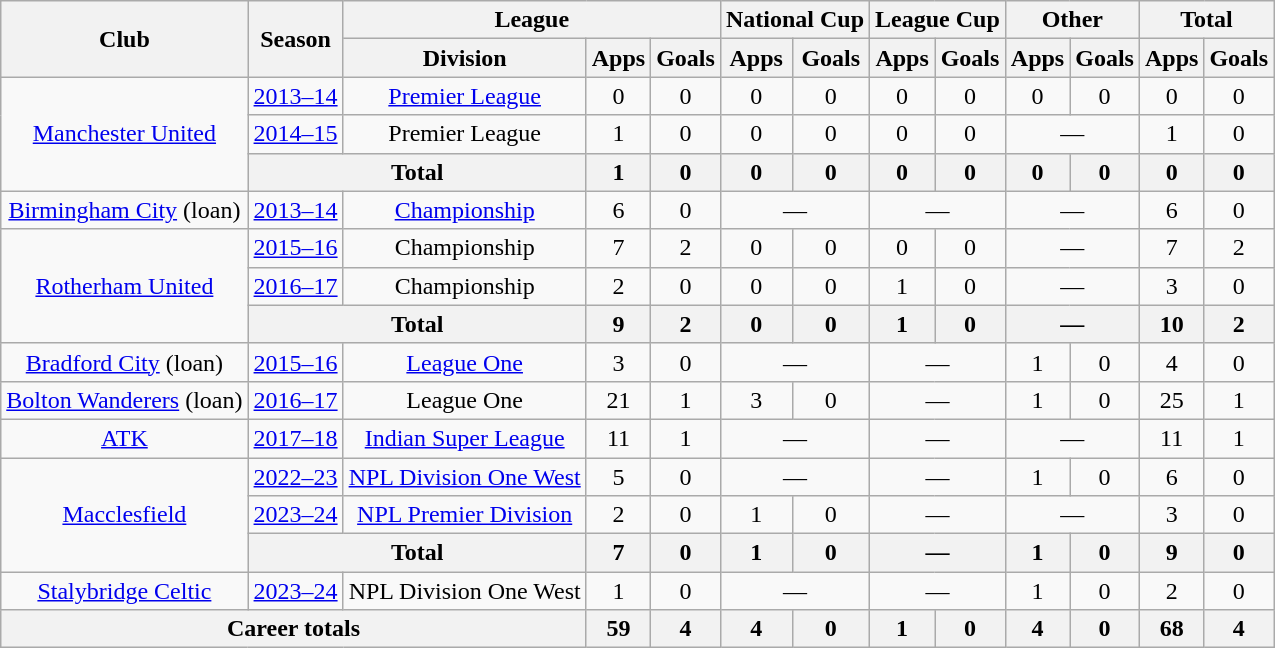<table class="wikitable" style="text-align:center">
<tr>
<th rowspan=2>Club</th>
<th rowspan=2>Season</th>
<th colspan=3>League</th>
<th colspan=2>National Cup</th>
<th colspan=2>League Cup</th>
<th colspan=2>Other</th>
<th colspan=2>Total</th>
</tr>
<tr>
<th>Division</th>
<th>Apps</th>
<th>Goals</th>
<th>Apps</th>
<th>Goals</th>
<th>Apps</th>
<th>Goals</th>
<th>Apps</th>
<th>Goals</th>
<th>Apps</th>
<th>Goals</th>
</tr>
<tr>
<td rowspan=3><a href='#'>Manchester United</a></td>
<td><a href='#'>2013–14</a></td>
<td><a href='#'>Premier League</a></td>
<td>0</td>
<td>0</td>
<td>0</td>
<td>0</td>
<td>0</td>
<td>0</td>
<td>0</td>
<td>0</td>
<td>0</td>
<td>0</td>
</tr>
<tr>
<td><a href='#'>2014–15</a></td>
<td>Premier League</td>
<td>1</td>
<td>0</td>
<td>0</td>
<td>0</td>
<td>0</td>
<td>0</td>
<td colspan=2>—</td>
<td>1</td>
<td>0</td>
</tr>
<tr>
<th colspan=2>Total</th>
<th>1</th>
<th>0</th>
<th>0</th>
<th>0</th>
<th>0</th>
<th>0</th>
<th>0</th>
<th>0</th>
<th>0</th>
<th>0</th>
</tr>
<tr>
<td><a href='#'>Birmingham City</a> (loan)</td>
<td><a href='#'>2013–14</a></td>
<td><a href='#'>Championship</a></td>
<td>6</td>
<td>0</td>
<td colspan=2>—</td>
<td colspan=2>—</td>
<td colspan=2>—</td>
<td>6</td>
<td>0</td>
</tr>
<tr>
<td rowspan=3><a href='#'>Rotherham United</a></td>
<td><a href='#'>2015–16</a></td>
<td>Championship</td>
<td>7</td>
<td>2</td>
<td>0</td>
<td>0</td>
<td>0</td>
<td>0</td>
<td colspan=2>—</td>
<td>7</td>
<td>2</td>
</tr>
<tr>
<td><a href='#'>2016–17</a></td>
<td>Championship</td>
<td>2</td>
<td>0</td>
<td>0</td>
<td>0</td>
<td>1</td>
<td>0</td>
<td colspan=2>—</td>
<td>3</td>
<td>0</td>
</tr>
<tr>
<th colspan=2>Total</th>
<th>9</th>
<th>2</th>
<th>0</th>
<th>0</th>
<th>1</th>
<th>0</th>
<th colspan=2>—</th>
<th>10</th>
<th>2</th>
</tr>
<tr>
<td><a href='#'>Bradford City</a> (loan)</td>
<td><a href='#'>2015–16</a></td>
<td><a href='#'>League One</a></td>
<td>3</td>
<td>0</td>
<td colspan=2>—</td>
<td colspan=2>—</td>
<td>1</td>
<td>0</td>
<td>4</td>
<td>0</td>
</tr>
<tr>
<td><a href='#'>Bolton Wanderers</a> (loan)</td>
<td><a href='#'>2016–17</a></td>
<td>League One</td>
<td>21</td>
<td>1</td>
<td>3</td>
<td>0</td>
<td colspan=2>—</td>
<td>1</td>
<td>0</td>
<td>25</td>
<td>1</td>
</tr>
<tr>
<td><a href='#'>ATK</a></td>
<td><a href='#'>2017–18</a></td>
<td><a href='#'>Indian Super League</a></td>
<td>11</td>
<td>1</td>
<td colspan=2>—</td>
<td colspan=2>—</td>
<td colspan=2>—</td>
<td>11</td>
<td>1</td>
</tr>
<tr>
<td rowspan="3"><a href='#'>Macclesfield</a></td>
<td><a href='#'>2022–23</a></td>
<td><a href='#'>NPL Division One West</a></td>
<td>5</td>
<td>0</td>
<td colspan=2>—</td>
<td colspan=2>—</td>
<td>1</td>
<td>0</td>
<td>6</td>
<td>0</td>
</tr>
<tr>
<td><a href='#'>2023–24</a></td>
<td><a href='#'>NPL Premier Division</a></td>
<td>2</td>
<td>0</td>
<td>1</td>
<td>0</td>
<td colspan=2>—</td>
<td colspan=2>—</td>
<td>3</td>
<td>0</td>
</tr>
<tr>
<th colspan=2>Total</th>
<th>7</th>
<th>0</th>
<th>1</th>
<th>0</th>
<th colspan=2>—</th>
<th>1</th>
<th>0</th>
<th>9</th>
<th>0</th>
</tr>
<tr>
<td><a href='#'>Stalybridge Celtic</a></td>
<td><a href='#'>2023–24</a></td>
<td>NPL Division One West</td>
<td>1</td>
<td>0</td>
<td colspan=2>—</td>
<td colspan=2>—</td>
<td>1</td>
<td>0</td>
<td>2</td>
<td>0</td>
</tr>
<tr>
<th colspan=3>Career totals</th>
<th>59</th>
<th>4</th>
<th>4</th>
<th>0</th>
<th>1</th>
<th>0</th>
<th>4</th>
<th>0</th>
<th>68</th>
<th>4</th>
</tr>
</table>
